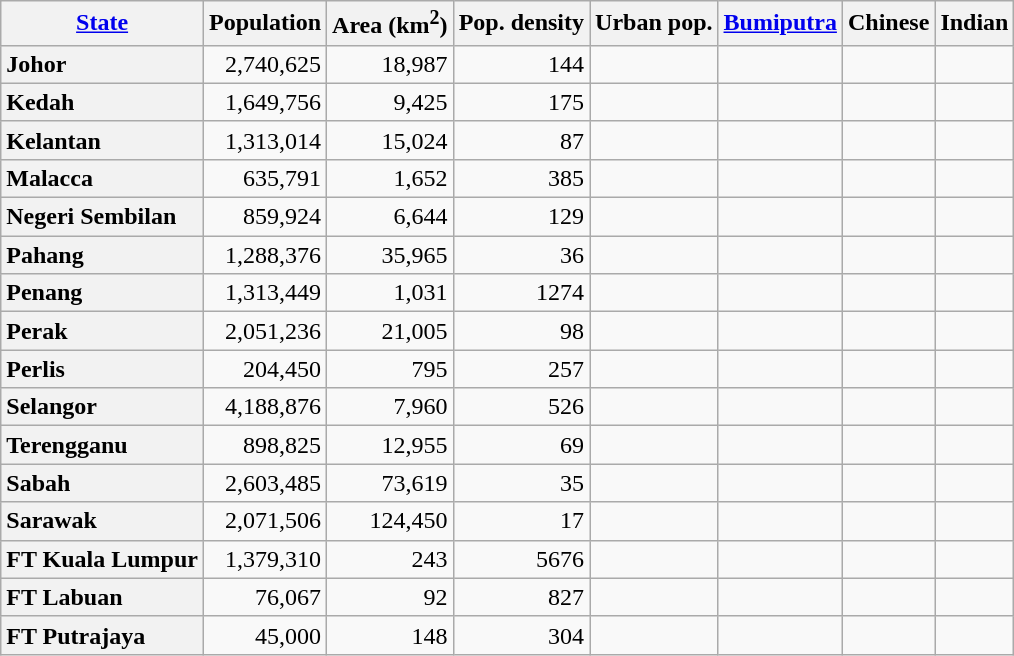<table class="wikitable sortable" style="text-align: right;">
<tr>
<th><a href='#'>State</a></th>
<th>Population</th>
<th>Area (km<sup>2</sup>)</th>
<th>Pop. density</th>
<th>Urban pop.</th>
<th><a href='#'>Bumiputra</a></th>
<th>Chinese</th>
<th>Indian</th>
</tr>
<tr>
<th style="text-align:left;">Johor</th>
<td>2,740,625</td>
<td>18,987</td>
<td>144</td>
<td></td>
<td></td>
<td></td>
<td></td>
</tr>
<tr>
<th style="text-align:left;">Kedah</th>
<td>1,649,756</td>
<td>9,425</td>
<td>175</td>
<td></td>
<td></td>
<td></td>
<td></td>
</tr>
<tr>
<th style="text-align:left;">Kelantan</th>
<td>1,313,014</td>
<td>15,024</td>
<td>87</td>
<td></td>
<td></td>
<td></td>
<td></td>
</tr>
<tr>
<th style="text-align:left;">Malacca</th>
<td>635,791</td>
<td>1,652</td>
<td>385</td>
<td></td>
<td></td>
<td></td>
<td></td>
</tr>
<tr>
<th style="text-align:left;">Negeri Sembilan</th>
<td>859,924</td>
<td>6,644</td>
<td>129</td>
<td></td>
<td></td>
<td></td>
<td></td>
</tr>
<tr>
<th style="text-align:left;">Pahang</th>
<td>1,288,376</td>
<td>35,965</td>
<td>36</td>
<td></td>
<td></td>
<td></td>
<td></td>
</tr>
<tr>
<th style="text-align:left;">Penang</th>
<td>1,313,449</td>
<td>1,031</td>
<td>1274</td>
<td></td>
<td></td>
<td></td>
<td></td>
</tr>
<tr>
<th style="text-align:left;">Perak</th>
<td>2,051,236</td>
<td>21,005</td>
<td>98</td>
<td></td>
<td></td>
<td></td>
<td></td>
</tr>
<tr>
<th style="text-align:left;">Perlis</th>
<td>204,450</td>
<td>795</td>
<td>257</td>
<td></td>
<td></td>
<td></td>
<td></td>
</tr>
<tr>
<th style="text-align:left;">Selangor</th>
<td>4,188,876</td>
<td>7,960</td>
<td>526</td>
<td></td>
<td></td>
<td></td>
<td></td>
</tr>
<tr>
<th style="text-align:left;">Terengganu</th>
<td>898,825</td>
<td>12,955</td>
<td>69</td>
<td></td>
<td></td>
<td></td>
<td></td>
</tr>
<tr>
<th style="text-align:left;">Sabah</th>
<td>2,603,485</td>
<td>73,619</td>
<td>35</td>
<td></td>
<td></td>
<td></td>
<td></td>
</tr>
<tr>
<th style="text-align:left;">Sarawak</th>
<td>2,071,506</td>
<td>124,450</td>
<td>17</td>
<td></td>
<td></td>
<td></td>
<td></td>
</tr>
<tr>
<th style="text-align:left;">FT Kuala Lumpur</th>
<td>1,379,310</td>
<td>243</td>
<td>5676</td>
<td></td>
<td></td>
<td></td>
<td></td>
</tr>
<tr>
<th style="text-align:left;">FT Labuan</th>
<td>76,067</td>
<td>92</td>
<td>827</td>
<td></td>
<td></td>
<td></td>
<td></td>
</tr>
<tr>
<th style="text-align:left;">FT Putrajaya</th>
<td>45,000</td>
<td>148</td>
<td>304</td>
<td></td>
<td></td>
<td></td>
<td></td>
</tr>
</table>
